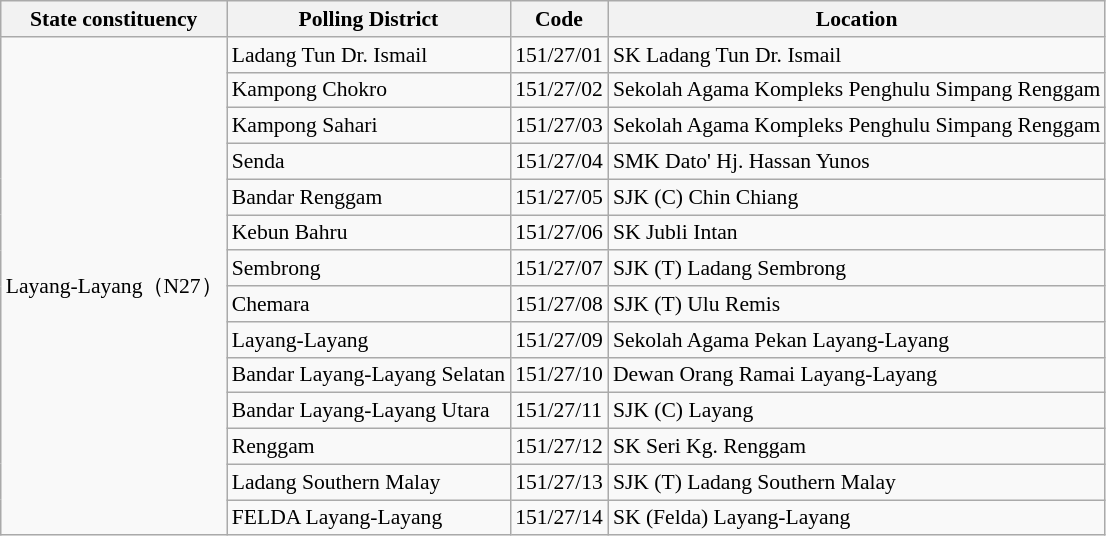<table class="wikitable sortable mw-collapsible" style="white-space:nowrap;font-size:90%">
<tr>
<th>State constituency</th>
<th>Polling District</th>
<th>Code</th>
<th>Location</th>
</tr>
<tr>
<td rowspan="14">Layang-Layang（N27）</td>
<td>Ladang Tun Dr. Ismail</td>
<td>151/27/01</td>
<td>SK Ladang Tun Dr. Ismail</td>
</tr>
<tr>
<td>Kampong Chokro</td>
<td>151/27/02</td>
<td>Sekolah Agama Kompleks Penghulu Simpang Renggam</td>
</tr>
<tr>
<td>Kampong Sahari</td>
<td>151/27/03</td>
<td>Sekolah Agama Kompleks Penghulu Simpang Renggam</td>
</tr>
<tr>
<td>Senda</td>
<td>151/27/04</td>
<td>SMK Dato' Hj. Hassan Yunos</td>
</tr>
<tr>
<td>Bandar Renggam</td>
<td>151/27/05</td>
<td>SJK (C) Chin Chiang</td>
</tr>
<tr>
<td>Kebun Bahru</td>
<td>151/27/06</td>
<td>SK Jubli Intan</td>
</tr>
<tr>
<td>Sembrong</td>
<td>151/27/07</td>
<td>SJK (T) Ladang Sembrong</td>
</tr>
<tr>
<td>Chemara</td>
<td>151/27/08</td>
<td>SJK (T) Ulu Remis</td>
</tr>
<tr>
<td>Layang-Layang</td>
<td>151/27/09</td>
<td>Sekolah Agama Pekan Layang-Layang</td>
</tr>
<tr>
<td>Bandar Layang-Layang Selatan</td>
<td>151/27/10</td>
<td>Dewan Orang Ramai Layang-Layang</td>
</tr>
<tr>
<td>Bandar Layang-Layang Utara</td>
<td>151/27/11</td>
<td>SJK (C) Layang</td>
</tr>
<tr>
<td>Renggam</td>
<td>151/27/12</td>
<td>SK Seri Kg. Renggam</td>
</tr>
<tr>
<td>Ladang Southern Malay</td>
<td>151/27/13</td>
<td>SJK (T) Ladang Southern Malay</td>
</tr>
<tr>
<td>FELDA Layang-Layang</td>
<td>151/27/14</td>
<td>SK (Felda) Layang-Layang</td>
</tr>
</table>
